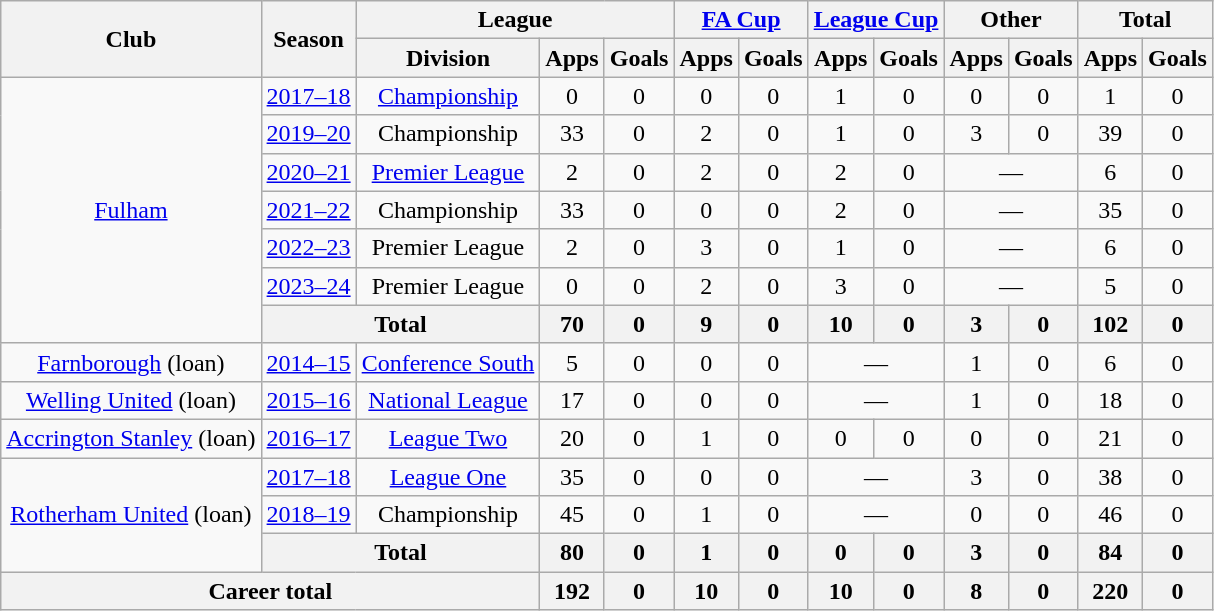<table Class="wikitable" style="text-align:center">
<tr>
<th rowspan="2">Club</th>
<th rowspan="2">Season</th>
<th colspan="3">League</th>
<th colspan="2"><a href='#'>FA Cup</a></th>
<th colspan="2"><a href='#'>League Cup</a></th>
<th colspan="2">Other</th>
<th colspan="2">Total</th>
</tr>
<tr>
<th>Division</th>
<th>Apps</th>
<th>Goals</th>
<th>Apps</th>
<th>Goals</th>
<th>Apps</th>
<th>Goals</th>
<th>Apps</th>
<th>Goals</th>
<th>Apps</th>
<th>Goals</th>
</tr>
<tr>
<td rowspan="7"><a href='#'>Fulham</a></td>
<td><a href='#'>2017–18</a></td>
<td><a href='#'>Championship</a></td>
<td>0</td>
<td>0</td>
<td>0</td>
<td>0</td>
<td>1</td>
<td>0</td>
<td>0</td>
<td>0</td>
<td>1</td>
<td>0</td>
</tr>
<tr>
<td><a href='#'>2019–20</a></td>
<td>Championship</td>
<td>33</td>
<td>0</td>
<td>2</td>
<td>0</td>
<td>1</td>
<td>0</td>
<td>3</td>
<td>0</td>
<td>39</td>
<td>0</td>
</tr>
<tr>
<td><a href='#'>2020–21</a></td>
<td><a href='#'>Premier League</a></td>
<td>2</td>
<td>0</td>
<td>2</td>
<td>0</td>
<td>2</td>
<td>0</td>
<td colspan="2">—</td>
<td>6</td>
<td>0</td>
</tr>
<tr>
<td><a href='#'>2021–22</a></td>
<td>Championship</td>
<td>33</td>
<td>0</td>
<td>0</td>
<td>0</td>
<td>2</td>
<td>0</td>
<td colspan="2">—</td>
<td>35</td>
<td>0</td>
</tr>
<tr>
<td><a href='#'>2022–23</a></td>
<td>Premier League</td>
<td>2</td>
<td>0</td>
<td>3</td>
<td>0</td>
<td>1</td>
<td>0</td>
<td colspan="2">—</td>
<td>6</td>
<td>0</td>
</tr>
<tr>
<td><a href='#'>2023–24</a></td>
<td>Premier League</td>
<td>0</td>
<td>0</td>
<td>2</td>
<td>0</td>
<td>3</td>
<td>0</td>
<td colspan="2">—</td>
<td>5</td>
<td>0</td>
</tr>
<tr>
<th colspan="2">Total</th>
<th>70</th>
<th>0</th>
<th>9</th>
<th>0</th>
<th>10</th>
<th>0</th>
<th>3</th>
<th>0</th>
<th>102</th>
<th>0</th>
</tr>
<tr>
<td><a href='#'>Farnborough</a> (loan)</td>
<td><a href='#'>2014–15</a></td>
<td><a href='#'>Conference South</a></td>
<td>5</td>
<td>0</td>
<td>0</td>
<td>0</td>
<td colspan="2">—</td>
<td>1</td>
<td>0</td>
<td>6</td>
<td>0</td>
</tr>
<tr>
<td><a href='#'>Welling United</a> (loan)</td>
<td><a href='#'>2015–16</a></td>
<td><a href='#'>National League</a></td>
<td>17</td>
<td>0</td>
<td>0</td>
<td>0</td>
<td colspan="2">—</td>
<td>1</td>
<td>0</td>
<td>18</td>
<td>0</td>
</tr>
<tr>
<td><a href='#'>Accrington Stanley</a> (loan)</td>
<td><a href='#'>2016–17</a></td>
<td><a href='#'>League Two</a></td>
<td>20</td>
<td>0</td>
<td>1</td>
<td>0</td>
<td>0</td>
<td>0</td>
<td>0</td>
<td>0</td>
<td>21</td>
<td>0</td>
</tr>
<tr>
<td rowspan="3"><a href='#'>Rotherham United</a> (loan)</td>
<td><a href='#'>2017–18</a></td>
<td><a href='#'>League One</a></td>
<td>35</td>
<td>0</td>
<td>0</td>
<td>0</td>
<td colspan="2">—</td>
<td>3</td>
<td>0</td>
<td>38</td>
<td>0</td>
</tr>
<tr>
<td><a href='#'>2018–19</a></td>
<td>Championship</td>
<td>45</td>
<td>0</td>
<td>1</td>
<td>0</td>
<td colspan="2">—</td>
<td>0</td>
<td>0</td>
<td>46</td>
<td>0</td>
</tr>
<tr>
<th colspan="2">Total</th>
<th>80</th>
<th>0</th>
<th>1</th>
<th>0</th>
<th>0</th>
<th>0</th>
<th>3</th>
<th>0</th>
<th>84</th>
<th>0</th>
</tr>
<tr>
<th colspan="3">Career total</th>
<th>192</th>
<th>0</th>
<th>10</th>
<th>0</th>
<th>10</th>
<th>0</th>
<th>8</th>
<th>0</th>
<th>220</th>
<th>0</th>
</tr>
</table>
